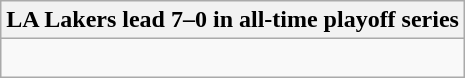<table class="wikitable collapsible collapsed">
<tr>
<th>LA Lakers lead 7–0 in all-time playoff series</th>
</tr>
<tr>
<td><br>





</td>
</tr>
</table>
